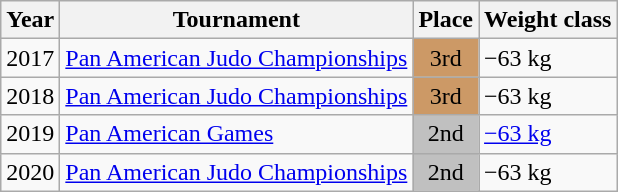<table class=wikitable>
<tr>
<th>Year</th>
<th>Tournament</th>
<th>Place</th>
<th>Weight class</th>
</tr>
<tr>
<td>2017</td>
<td><a href='#'>Pan American Judo Championships</a></td>
<td bgcolor="cc9966" align="center">3rd</td>
<td>−63 kg</td>
</tr>
<tr>
<td>2018</td>
<td><a href='#'>Pan American Judo Championships</a></td>
<td bgcolor="cc9966" align="center">3rd</td>
<td>−63 kg</td>
</tr>
<tr>
<td>2019</td>
<td><a href='#'>Pan American Games</a></td>
<td bgcolor="silver" align="center">2nd</td>
<td><a href='#'>−63 kg</a></td>
</tr>
<tr>
<td>2020</td>
<td><a href='#'>Pan American Judo Championships</a></td>
<td bgcolor="silver" align="center">2nd</td>
<td>−63 kg</td>
</tr>
</table>
